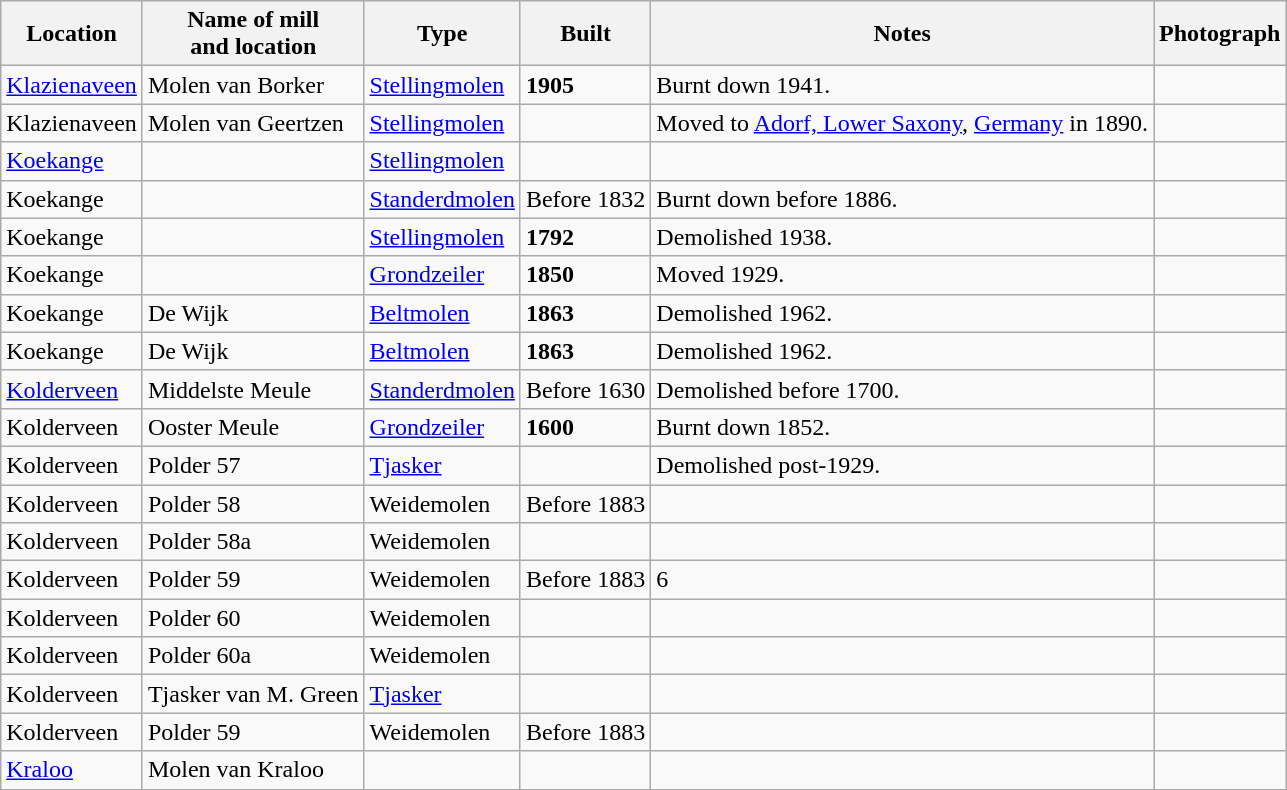<table class="wikitable">
<tr>
<th>Location</th>
<th>Name of mill<br>and location</th>
<th>Type</th>
<th>Built</th>
<th>Notes</th>
<th>Photograph</th>
</tr>
<tr>
<td><a href='#'>Klazienaveen</a></td>
<td>Molen van Borker<br></td>
<td><a href='#'>Stellingmolen</a></td>
<td><strong>1905</strong></td>
<td>Burnt down 1941.</td>
<td></td>
</tr>
<tr>
<td>Klazienaveen</td>
<td>Molen van Geertzen</td>
<td><a href='#'>Stellingmolen</a></td>
<td></td>
<td>Moved to <a href='#'>Adorf, Lower Saxony</a>, <a href='#'>Germany</a> in 1890.</td>
<td></td>
</tr>
<tr>
<td><a href='#'>Koekange</a></td>
<td></td>
<td><a href='#'>Stellingmolen</a></td>
<td></td>
<td></td>
<td></td>
</tr>
<tr>
<td>Koekange</td>
<td></td>
<td><a href='#'>Standerdmolen</a></td>
<td>Before 1832</td>
<td>Burnt down before 1886.</td>
<td></td>
</tr>
<tr>
<td>Koekange</td>
<td></td>
<td><a href='#'>Stellingmolen</a></td>
<td><strong>1792</strong></td>
<td>Demolished 1938.</td>
<td></td>
</tr>
<tr>
<td>Koekange</td>
<td></td>
<td><a href='#'>Grondzeiler</a></td>
<td><strong>1850</strong></td>
<td>Moved 1929.</td>
<td></td>
</tr>
<tr>
<td>Koekange</td>
<td>De Wijk<br></td>
<td><a href='#'>Beltmolen</a></td>
<td><strong>1863</strong></td>
<td>Demolished 1962.</td>
<td></td>
</tr>
<tr>
<td>Koekange</td>
<td>De Wijk<br></td>
<td><a href='#'>Beltmolen</a></td>
<td><strong>1863</strong></td>
<td>Demolished 1962.</td>
<td></td>
</tr>
<tr>
<td><a href='#'>Kolderveen</a></td>
<td>Middelste Meule<br></td>
<td><a href='#'>Standerdmolen</a></td>
<td>Before 1630</td>
<td>Demolished before 1700.</td>
<td></td>
</tr>
<tr>
<td>Kolderveen</td>
<td>Ooster Meule<br></td>
<td><a href='#'>Grondzeiler</a></td>
<td><strong>1600</strong></td>
<td>Burnt down 1852.</td>
<td></td>
</tr>
<tr>
<td>Kolderveen</td>
<td>Polder 57<br></td>
<td><a href='#'>Tjasker</a></td>
<td></td>
<td>Demolished post-1929.</td>
<td></td>
</tr>
<tr>
<td>Kolderveen</td>
<td>Polder 58<br></td>
<td>Weidemolen</td>
<td>Before 1883</td>
<td></td>
<td></td>
</tr>
<tr>
<td>Kolderveen</td>
<td>Polder 58a<br></td>
<td>Weidemolen</td>
<td></td>
<td></td>
<td></td>
</tr>
<tr>
<td>Kolderveen</td>
<td>Polder 59<br></td>
<td>Weidemolen</td>
<td>Before 1883</td>
<td>6</td>
<td></td>
</tr>
<tr>
<td>Kolderveen</td>
<td>Polder 60<br></td>
<td>Weidemolen</td>
<td></td>
<td></td>
<td></td>
</tr>
<tr>
<td>Kolderveen</td>
<td>Polder 60a<br></td>
<td>Weidemolen</td>
<td></td>
<td></td>
<td></td>
</tr>
<tr>
<td>Kolderveen</td>
<td>Tjasker van M. Green</td>
<td><a href='#'>Tjasker</a></td>
<td></td>
<td></td>
<td></td>
</tr>
<tr>
<td>Kolderveen</td>
<td>Polder 59<br></td>
<td>Weidemolen</td>
<td>Before 1883</td>
<td></td>
<td></td>
</tr>
<tr>
<td><a href='#'>Kraloo</a></td>
<td>Molen van Kraloo<br></td>
<td></td>
<td></td>
<td></td>
<td></td>
</tr>
</table>
